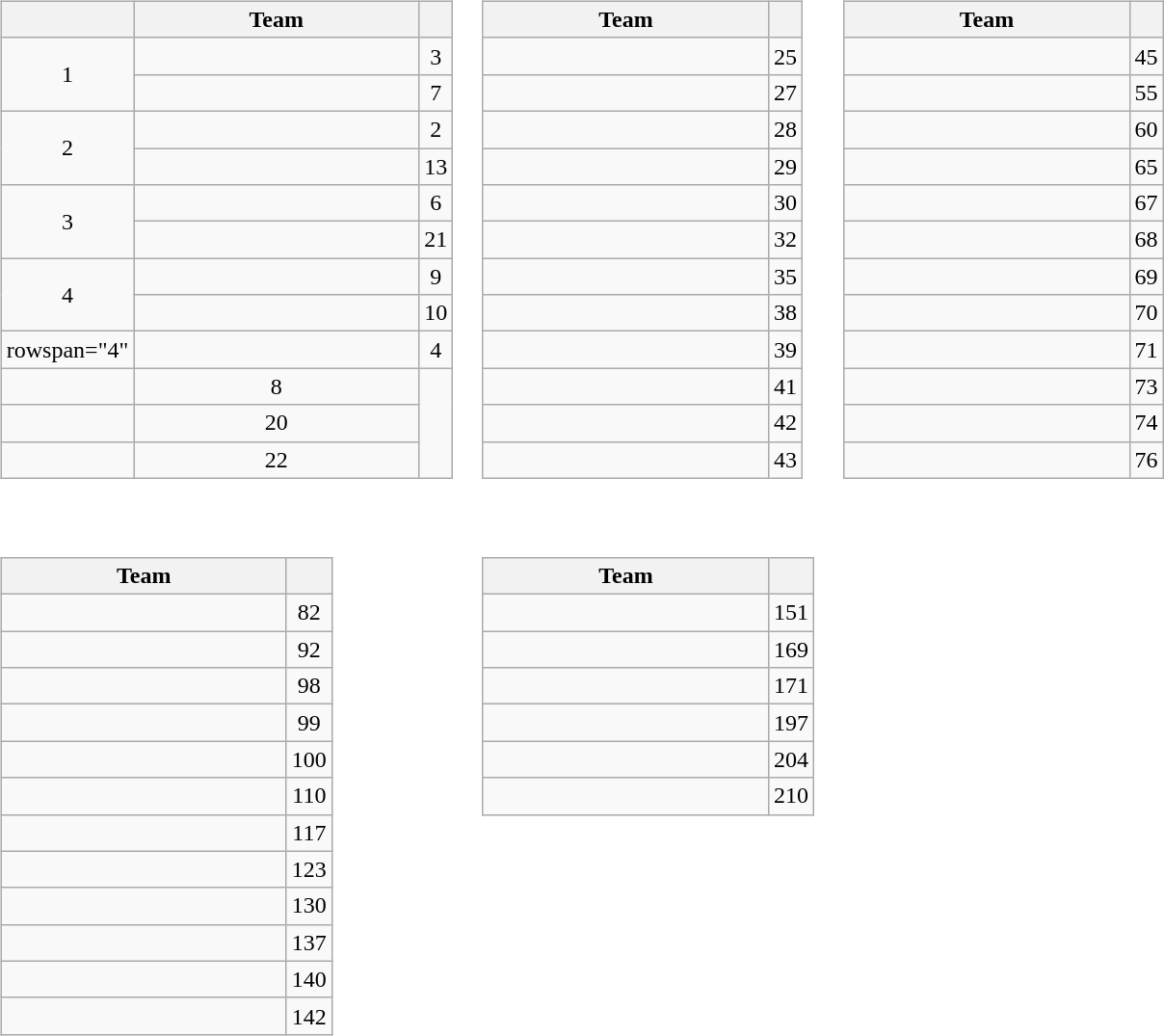<table>
<tr style="vertical-align:top">
<td><br><table class="wikitable">
<tr>
<th></th>
<th style="width:190px">Team</th>
<th></th>
</tr>
<tr>
<td rowspan="2" style="text-align:center">1</td>
<td></td>
<td style="text-align:center">3</td>
</tr>
<tr>
<td></td>
<td style="text-align:center">7</td>
</tr>
<tr>
<td rowspan="2" style="text-align:center">2</td>
<td></td>
<td style="text-align:center">2</td>
</tr>
<tr>
<td></td>
<td style="text-align:center">13</td>
</tr>
<tr>
<td rowspan="2" style="text-align:center">3</td>
<td></td>
<td style="text-align:center">6</td>
</tr>
<tr>
<td></td>
<td style="text-align:center">21</td>
</tr>
<tr>
<td rowspan="2" style="text-align:center">4</td>
<td></td>
<td style="text-align:center">9</td>
</tr>
<tr>
<td></td>
<td style="text-align:center">10</td>
</tr>
<tr>
<td>rowspan="4" </td>
<td></td>
<td style="text-align:center">4</td>
</tr>
<tr>
<td></td>
<td style="text-align:center">8</td>
</tr>
<tr>
<td></td>
<td style="text-align:center">20</td>
</tr>
<tr>
<td></td>
<td style="text-align:center">22</td>
</tr>
</table>
</td>
<td><br><table class="wikitable">
<tr>
<th style="width:190px">Team</th>
<th></th>
</tr>
<tr>
<td></td>
<td style="text-align:center">25</td>
</tr>
<tr>
<td></td>
<td style="text-align:center">27</td>
</tr>
<tr>
<td></td>
<td style="text-align:center">28</td>
</tr>
<tr>
<td></td>
<td style="text-align:center">29</td>
</tr>
<tr>
<td></td>
<td style="text-align:center">30</td>
</tr>
<tr>
<td></td>
<td style="text-align:center">32</td>
</tr>
<tr>
<td></td>
<td style="text-align:center">35</td>
</tr>
<tr>
<td></td>
<td style="text-align:center">38</td>
</tr>
<tr>
<td></td>
<td style="text-align:center">39</td>
</tr>
<tr>
<td></td>
<td style="text-align:center">41</td>
</tr>
<tr>
<td></td>
<td style="text-align:center">42</td>
</tr>
<tr>
<td></td>
<td style="text-align:center">43</td>
</tr>
</table>
</td>
<td><br><table class="wikitable">
<tr>
<th style="width:190px">Team</th>
<th></th>
</tr>
<tr>
<td></td>
<td style="text-align:center">45</td>
</tr>
<tr>
<td></td>
<td style="text-align:center">55</td>
</tr>
<tr>
<td></td>
<td style="text-align:center">60</td>
</tr>
<tr>
<td></td>
<td style="text-align:center">65</td>
</tr>
<tr>
<td></td>
<td style="text-align:center">67</td>
</tr>
<tr>
<td></td>
<td style="text-align:center">68</td>
</tr>
<tr>
<td></td>
<td style="text-align:center">69</td>
</tr>
<tr>
<td></td>
<td style="text-align:center">70</td>
</tr>
<tr>
<td></td>
<td style="text-align:center">71</td>
</tr>
<tr>
<td></td>
<td style="text-align:center">73</td>
</tr>
<tr>
<td></td>
<td style="text-align:center">74</td>
</tr>
<tr>
<td></td>
<td style="text-align:center">76</td>
</tr>
</table>
</td>
</tr>
<tr style="vertical-align:top">
<td><br><table class="wikitable">
<tr>
<th style="width:190px">Team</th>
<th></th>
</tr>
<tr>
<td></td>
<td style="text-align:center">82</td>
</tr>
<tr>
<td></td>
<td style="text-align:center">92</td>
</tr>
<tr>
<td></td>
<td style="text-align:center">98</td>
</tr>
<tr>
<td></td>
<td style="text-align:center">99</td>
</tr>
<tr>
<td></td>
<td style="text-align:center">100</td>
</tr>
<tr>
<td></td>
<td style="text-align:center">110</td>
</tr>
<tr>
<td></td>
<td style="text-align:center">117</td>
</tr>
<tr>
<td></td>
<td style="text-align:center">123</td>
</tr>
<tr>
<td></td>
<td style="text-align:center">130</td>
</tr>
<tr>
<td></td>
<td style="text-align:center">137</td>
</tr>
<tr>
<td></td>
<td style="text-align:center">140</td>
</tr>
<tr>
<td></td>
<td style="text-align:center">142</td>
</tr>
</table>
</td>
<td><br><table class="wikitable">
<tr>
<th style="width:190px">Team</th>
<th></th>
</tr>
<tr>
<td></td>
<td style="text-align:center">151</td>
</tr>
<tr>
<td></td>
<td style="text-align:center">169</td>
</tr>
<tr>
<td></td>
<td style="text-align:center">171</td>
</tr>
<tr>
<td></td>
<td style="text-align:center">197</td>
</tr>
<tr>
<td></td>
<td style="text-align:center">204</td>
</tr>
<tr>
<td></td>
<td style="text-align:center">210</td>
</tr>
</table>
</td>
<td></td>
</tr>
</table>
